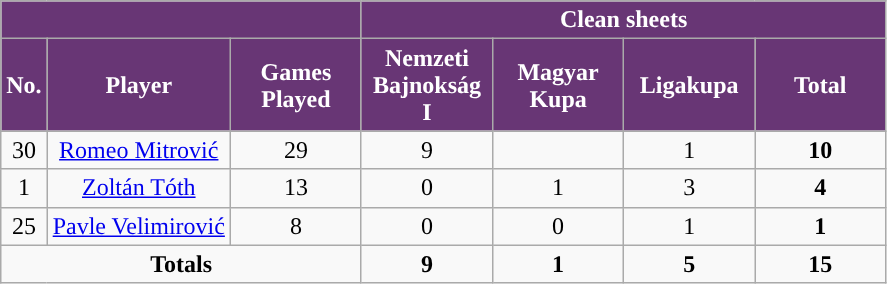<table class="wikitable sortable alternance" style="text-align:center">
<tr>
<th colspan="3" style="background:#683675"></th>
<th colspan="4" style="background:#683675; color:#FFFFFF">Clean sheets</th>
</tr>
<tr>
<th style="background-color:#683675; color:#FFFFFF">No.</th>
<th style="background-color:#683675; color:#FFFFFF">Player</th>
<th width=80 style="background-color:#683675; color:#FFFFFF">Games Played</th>
<th width=80 style="background-color:#683675; color:#FFFFFF">Nemzeti Bajnokság I</th>
<th width=80 style="background-color:#683675; color:#FFFFFF">Magyar Kupa</th>
<th width=80 style="background-color:#683675; color:#FFFFFF">Ligakupa</th>
<th width=80 style="background-color:#683675; color:#FFFFFF">Total</th>
</tr>
<tr>
<td>30</td>
<td> <a href='#'>Romeo Mitrović</a></td>
<td>29</td>
<td>9</td>
<td></td>
<td>1</td>
<td><strong>10</strong></td>
</tr>
<tr>
<td>1</td>
<td> <a href='#'>Zoltán Tóth</a></td>
<td>13</td>
<td>0</td>
<td>1</td>
<td>3</td>
<td><strong>4</strong></td>
</tr>
<tr>
<td>25</td>
<td> <a href='#'>Pavle Velimirović</a></td>
<td>8</td>
<td>0</td>
<td>0</td>
<td>1</td>
<td><strong>1</strong></td>
</tr>
<tr class="sortbottom">
<td colspan="3"><strong>Totals</strong></td>
<td><strong>9</strong></td>
<td><strong>1</strong></td>
<td><strong>5</strong></td>
<td><strong>15</strong></td>
</tr>
</table>
